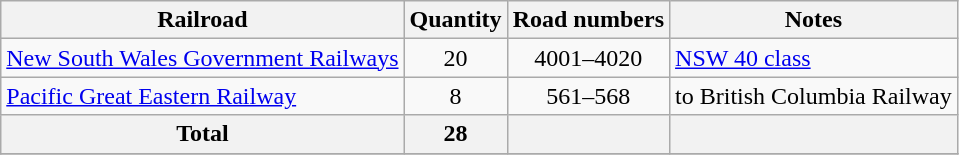<table class="wikitable">
<tr>
<th bgcolor=#CCCCCC>Railroad</th>
<th bgcolor=#CCCCCC>Quantity</th>
<th bgcolor=#CCCCCC>Road numbers</th>
<th bgcolor=#CCCCCC>Notes</th>
</tr>
<tr>
<td><a href='#'>New South Wales Government Railways</a></td>
<td style="text-align:center;">20</td>
<td style="text-align:center;">4001–4020</td>
<td><a href='#'>NSW 40 class</a></td>
</tr>
<tr>
<td><a href='#'>Pacific Great Eastern Railway</a></td>
<td style="text-align:center;">8</td>
<td style="text-align:center;">561–568</td>
<td>to British Columbia Railway</td>
</tr>
<tr>
<th>Total</th>
<th>28</th>
<th></th>
<th></th>
</tr>
<tr>
</tr>
</table>
